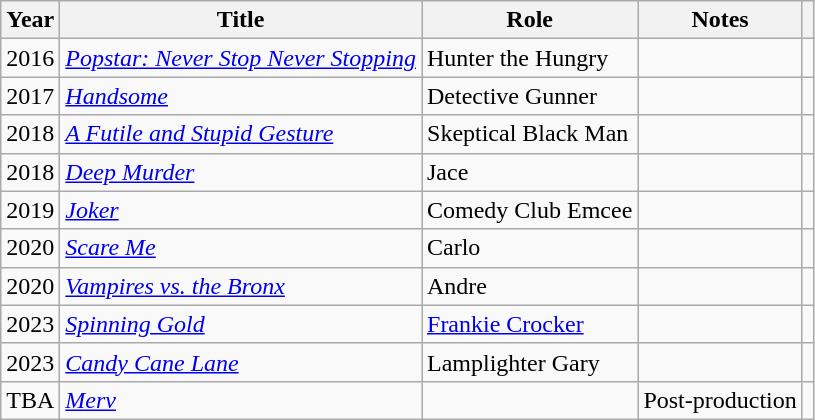<table class = "wikitable sortable">
<tr>
<th>Year</th>
<th>Title</th>
<th>Role</th>
<th class="unsortable">Notes</th>
<th class="unsortable"></th>
</tr>
<tr>
<td>2016</td>
<td><em><a href='#'>Popstar: Never Stop Never Stopping</a></em></td>
<td>Hunter the Hungry</td>
<td></td>
<td style="text-align:center;"></td>
</tr>
<tr>
<td>2017</td>
<td><em><a href='#'>Handsome</a></em></td>
<td>Detective Gunner</td>
<td></td>
<td style="text-align:center;"></td>
</tr>
<tr>
<td>2018</td>
<td><em><a href='#'>A Futile and Stupid Gesture</a></em></td>
<td>Skeptical Black Man</td>
<td></td>
<td style="text-align:center;"></td>
</tr>
<tr>
<td>2018</td>
<td><em><a href='#'>Deep Murder</a></em></td>
<td>Jace</td>
<td></td>
<td style="text-align:center;"></td>
</tr>
<tr>
<td>2019</td>
<td><em><a href='#'>Joker</a></em></td>
<td>Comedy Club Emcee</td>
<td></td>
<td style="text-align:center;"></td>
</tr>
<tr>
<td>2020</td>
<td><em><a href='#'>Scare Me</a></em></td>
<td>Carlo</td>
<td></td>
<td style="text-align:center;"></td>
</tr>
<tr>
<td>2020</td>
<td><em><a href='#'>Vampires vs. the Bronx</a></em></td>
<td>Andre</td>
<td></td>
<td style="text-align:center;"></td>
</tr>
<tr>
<td>2023</td>
<td><em><a href='#'>Spinning Gold</a></em></td>
<td><a href='#'>Frankie Crocker</a></td>
<td></td>
<td style="text-align:center;"></td>
</tr>
<tr>
<td>2023</td>
<td><em><a href='#'>Candy Cane Lane</a></em></td>
<td>Lamplighter Gary</td>
<td></td>
<td style="text-align:center;"></td>
</tr>
<tr>
<td>TBA</td>
<td><em><a href='#'>Merv</a></em></td>
<td></td>
<td>Post-production</td>
<td></td>
</tr>
</table>
